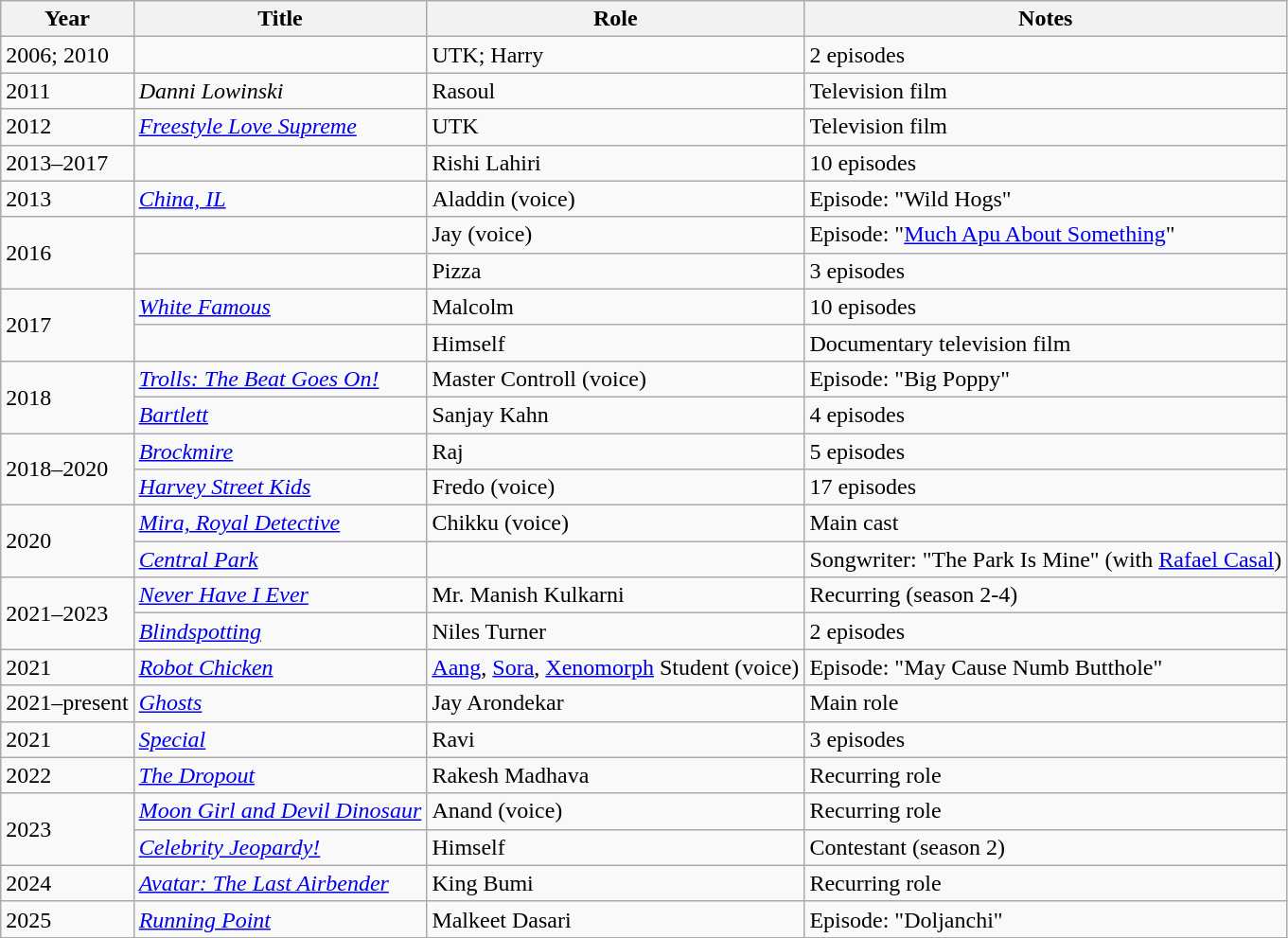<table class="wikitable sortable">
<tr>
<th>Year</th>
<th>Title</th>
<th>Role</th>
<th class="unsortable">Notes</th>
</tr>
<tr>
<td>2006; 2010</td>
<td><em></em></td>
<td>UTK; Harry</td>
<td>2 episodes</td>
</tr>
<tr>
<td>2011</td>
<td><em>Danni Lowinski</em></td>
<td>Rasoul</td>
<td>Television film</td>
</tr>
<tr>
<td>2012</td>
<td><em><a href='#'>Freestyle Love Supreme</a></em></td>
<td>UTK</td>
<td>Television film</td>
</tr>
<tr>
<td>2013–2017</td>
<td><em></em></td>
<td>Rishi Lahiri</td>
<td>10 episodes</td>
</tr>
<tr>
<td>2013</td>
<td><em><a href='#'>China, IL</a></em></td>
<td>Aladdin (voice)</td>
<td>Episode: "Wild Hogs"</td>
</tr>
<tr>
<td rowspan="2">2016</td>
<td><em></em></td>
<td>Jay (voice)</td>
<td>Episode: "<a href='#'>Much Apu About Something</a>"</td>
</tr>
<tr>
<td><em></em></td>
<td>Pizza</td>
<td>3 episodes</td>
</tr>
<tr>
<td rowspan="2">2017</td>
<td><em><a href='#'>White Famous</a></em></td>
<td>Malcolm</td>
<td>10 episodes</td>
</tr>
<tr>
<td><em></em></td>
<td>Himself</td>
<td>Documentary television film</td>
</tr>
<tr>
<td rowspan="2">2018</td>
<td><em><a href='#'>Trolls: The Beat Goes On!</a></em></td>
<td>Master Controll (voice)</td>
<td>Episode: "Big Poppy"</td>
</tr>
<tr>
<td><em><a href='#'>Bartlett</a></em></td>
<td>Sanjay Kahn</td>
<td>4 episodes</td>
</tr>
<tr>
<td rowspan="2">2018–2020</td>
<td><em><a href='#'>Brockmire</a></em></td>
<td>Raj</td>
<td>5 episodes</td>
</tr>
<tr>
<td><em><a href='#'>Harvey Street Kids</a></em></td>
<td>Fredo (voice)</td>
<td>17 episodes</td>
</tr>
<tr>
<td rowspan="2">2020</td>
<td><em><a href='#'>Mira, Royal Detective</a></em></td>
<td>Chikku (voice)</td>
<td>Main cast</td>
</tr>
<tr>
<td><em><a href='#'>Central Park</a></em></td>
<td></td>
<td>Songwriter: "The Park Is Mine" (with <a href='#'>Rafael Casal</a>)</td>
</tr>
<tr>
<td rowspan="2">2021–2023</td>
<td><em><a href='#'>Never Have I Ever</a></em></td>
<td>Mr. Manish Kulkarni</td>
<td>Recurring (season 2-4)</td>
</tr>
<tr>
<td><em><a href='#'>Blindspotting</a></em></td>
<td>Niles Turner</td>
<td>2 episodes</td>
</tr>
<tr>
<td>2021</td>
<td><em><a href='#'>Robot Chicken</a></em></td>
<td><a href='#'>Aang</a>, <a href='#'>Sora</a>, <a href='#'>Xenomorph</a> Student (voice)</td>
<td>Episode: "May Cause Numb Butthole"</td>
</tr>
<tr>
<td>2021–present</td>
<td><em><a href='#'>Ghosts</a></em></td>
<td>Jay Arondekar</td>
<td>Main role</td>
</tr>
<tr>
<td>2021</td>
<td><em><a href='#'>Special</a></em></td>
<td>Ravi</td>
<td>3 episodes</td>
</tr>
<tr>
<td>2022</td>
<td><em><a href='#'>The Dropout</a></em></td>
<td>Rakesh Madhava</td>
<td>Recurring role</td>
</tr>
<tr>
<td rowspan="2">2023</td>
<td><em><a href='#'>Moon Girl and Devil Dinosaur</a></em></td>
<td>Anand (voice)</td>
<td>Recurring role</td>
</tr>
<tr>
<td><em><a href='#'>Celebrity Jeopardy!</a></em></td>
<td>Himself</td>
<td>Contestant (season 2)</td>
</tr>
<tr>
<td>2024</td>
<td><em><a href='#'>Avatar: The Last Airbender</a></em></td>
<td>King Bumi</td>
<td>Recurring role</td>
</tr>
<tr>
<td>2025</td>
<td><em><a href='#'>Running Point</a></em></td>
<td>Malkeet Dasari</td>
<td>Episode: "Doljanchi"</td>
</tr>
</table>
